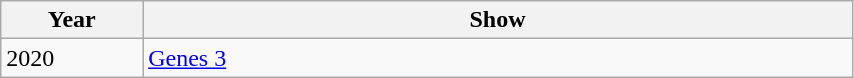<table class="wikitable" width="45%">
<tr>
<th style="width:10%;">Year</th>
<th style="width:50%;">Show</th>
</tr>
<tr>
<td>2020</td>
<td><a href='#'>Genes 3</a></td>
</tr>
</table>
